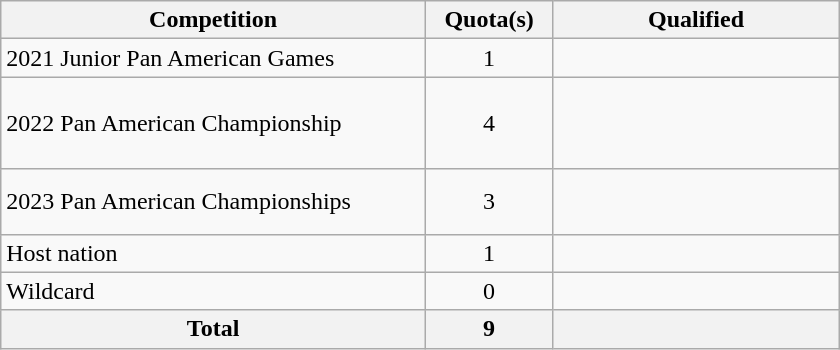<table class = "wikitable" width=560>
<tr>
<th width=300>Competition</th>
<th width=80>Quota(s)</th>
<th width=200>Qualified</th>
</tr>
<tr>
<td>2021 Junior Pan American Games</td>
<td align="center">1</td>
<td></td>
</tr>
<tr>
<td>2022 Pan American Championship</td>
<td align="center">4</td>
<td><br><br><br></td>
</tr>
<tr>
<td>2023 Pan American Championships</td>
<td align="center">3</td>
<td><br><br></td>
</tr>
<tr>
<td>Host nation</td>
<td align="center">1</td>
<td></td>
</tr>
<tr>
<td>Wildcard</td>
<td align="center">0</td>
<td></td>
</tr>
<tr>
<th>Total</th>
<th>9</th>
<th></th>
</tr>
</table>
